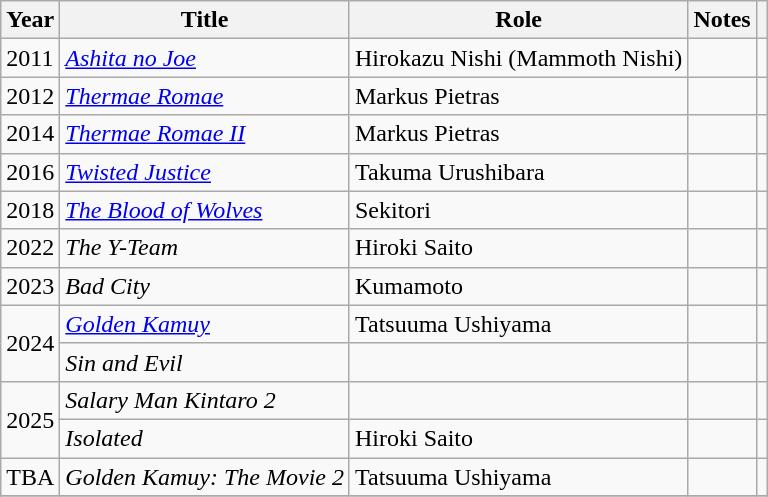<table class="wikitable">
<tr>
<th>Year</th>
<th>Title</th>
<th>Role</th>
<th>Notes</th>
<th></th>
</tr>
<tr>
<td>2011</td>
<td><em><a href='#'>Ashita no Joe</a></em></td>
<td>Hirokazu Nishi (Mammoth Nishi)</td>
<td></td>
<td></td>
</tr>
<tr>
<td>2012</td>
<td><em><a href='#'>Thermae Romae</a></em></td>
<td>Markus Pietras</td>
<td></td>
<td></td>
</tr>
<tr>
<td>2014</td>
<td><em><a href='#'>Thermae Romae II</a></em></td>
<td>Markus Pietras</td>
<td></td>
<td></td>
</tr>
<tr>
<td>2016</td>
<td><em><a href='#'>Twisted Justice</a></em></td>
<td>Takuma Urushibara</td>
<td></td>
<td></td>
</tr>
<tr>
<td>2018</td>
<td><em><a href='#'>The Blood of Wolves</a></em></td>
<td>Sekitori</td>
<td></td>
<td></td>
</tr>
<tr>
<td>2022</td>
<td><em>The Y-Team</em></td>
<td>Hiroki Saito</td>
<td></td>
<td></td>
</tr>
<tr>
<td>2023</td>
<td><em>Bad City</em></td>
<td>Kumamoto</td>
<td></td>
<td></td>
</tr>
<tr>
<td rowspan=2>2024</td>
<td><em><a href='#'>Golden Kamuy</a></em></td>
<td>Tatsuuma Ushiyama</td>
<td></td>
<td></td>
</tr>
<tr>
<td><em>Sin and Evil</em></td>
<td></td>
<td></td>
<td></td>
</tr>
<tr>
<td rowspan=2>2025</td>
<td><em>Salary Man Kintaro 2</em></td>
<td></td>
<td></td>
<td></td>
</tr>
<tr>
<td><em>Isolated</em></td>
<td>Hiroki Saito</td>
<td></td>
<td></td>
</tr>
<tr>
<td>TBA</td>
<td><em>Golden Kamuy: The Movie 2</em></td>
<td>Tatsuuma Ushiyama</td>
<td></td>
<td></td>
</tr>
<tr>
</tr>
</table>
